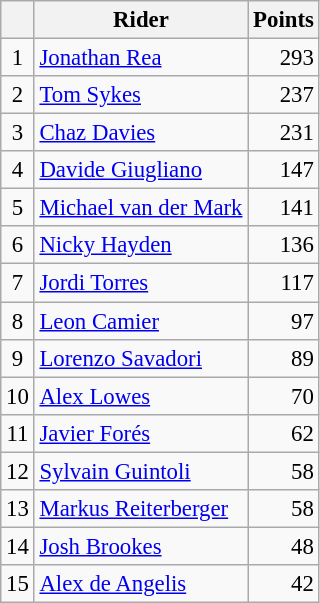<table class="wikitable" style="font-size: 95%;">
<tr>
<th></th>
<th>Rider</th>
<th>Points</th>
</tr>
<tr>
<td align=center>1</td>
<td> <a href='#'>Jonathan Rea</a></td>
<td align=right>293</td>
</tr>
<tr>
<td align=center>2</td>
<td> <a href='#'>Tom Sykes</a></td>
<td align=right>237</td>
</tr>
<tr>
<td align=center>3</td>
<td> <a href='#'>Chaz Davies</a></td>
<td align=right>231</td>
</tr>
<tr>
<td align=center>4</td>
<td> <a href='#'>Davide Giugliano</a></td>
<td align=right>147</td>
</tr>
<tr>
<td align=center>5</td>
<td> <a href='#'>Michael van der Mark</a></td>
<td align=right>141</td>
</tr>
<tr>
<td align=center>6</td>
<td> <a href='#'>Nicky Hayden</a></td>
<td align=right>136</td>
</tr>
<tr>
<td align=center>7</td>
<td> <a href='#'>Jordi Torres</a></td>
<td align=right>117</td>
</tr>
<tr>
<td align=center>8</td>
<td> <a href='#'>Leon Camier</a></td>
<td align=right>97</td>
</tr>
<tr>
<td align=center>9</td>
<td> <a href='#'>Lorenzo Savadori</a></td>
<td align=right>89</td>
</tr>
<tr>
<td align=center>10</td>
<td> <a href='#'>Alex Lowes</a></td>
<td align=right>70</td>
</tr>
<tr>
<td align=center>11</td>
<td> <a href='#'>Javier Forés</a></td>
<td align=right>62</td>
</tr>
<tr>
<td align=center>12</td>
<td> <a href='#'>Sylvain Guintoli</a></td>
<td align=right>58</td>
</tr>
<tr>
<td align=center>13</td>
<td> <a href='#'>Markus Reiterberger</a></td>
<td align=right>58</td>
</tr>
<tr>
<td align=center>14</td>
<td> <a href='#'>Josh Brookes</a></td>
<td align=right>48</td>
</tr>
<tr>
<td align=center>15</td>
<td> <a href='#'>Alex de Angelis</a></td>
<td align=right>42</td>
</tr>
</table>
